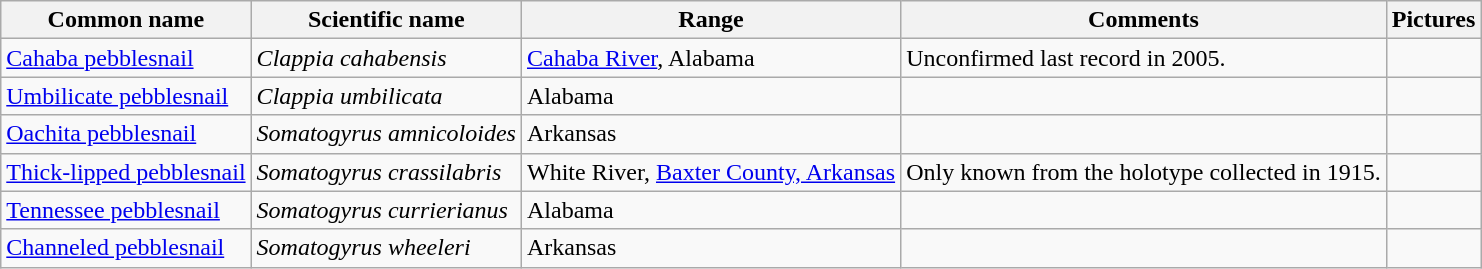<table class="wikitable sortable">
<tr>
<th>Common name</th>
<th>Scientific name</th>
<th>Range</th>
<th class="unsortable">Comments</th>
<th>Pictures</th>
</tr>
<tr>
<td><a href='#'>Cahaba pebblesnail</a></td>
<td><em>Clappia cahabensis</em></td>
<td><a href='#'>Cahaba River</a>, Alabama</td>
<td>Unconfirmed last record in 2005.</td>
<td></td>
</tr>
<tr>
<td><a href='#'>Umbilicate pebblesnail</a></td>
<td><em>Clappia umbilicata</em></td>
<td>Alabama</td>
<td></td>
<td></td>
</tr>
<tr>
<td><a href='#'>Oachita pebblesnail</a></td>
<td><em>Somatogyrus amnicoloides</em></td>
<td>Arkansas</td>
<td></td>
<td></td>
</tr>
<tr>
<td><a href='#'>Thick-lipped pebblesnail</a></td>
<td><em>Somatogyrus crassilabris</em></td>
<td>White River, <a href='#'>Baxter County, Arkansas</a></td>
<td>Only known from the holotype collected in 1915.</td>
<td></td>
</tr>
<tr>
<td><a href='#'>Tennessee pebblesnail</a></td>
<td><em>Somatogyrus currierianus</em></td>
<td>Alabama</td>
<td></td>
<td></td>
</tr>
<tr>
<td><a href='#'>Channeled pebblesnail</a></td>
<td><em>Somatogyrus wheeleri</em></td>
<td>Arkansas</td>
<td></td>
<td></td>
</tr>
</table>
